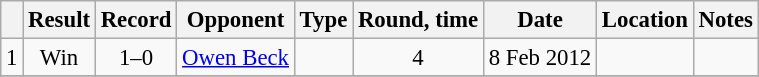<table class="wikitable" style="text-align:center; font-size:95%">
<tr>
<th></th>
<th>Result</th>
<th>Record</th>
<th>Opponent</th>
<th>Type</th>
<th>Round, time</th>
<th>Date</th>
<th>Location</th>
<th>Notes</th>
</tr>
<tr>
<td>1</td>
<td>Win</td>
<td>1–0</td>
<td style="text-align:left;"> <a href='#'>Owen Beck</a></td>
<td></td>
<td>4</td>
<td>8 Feb 2012</td>
<td style="text-align:left;"> </td>
<td style="text-align:left;"></td>
</tr>
<tr>
</tr>
</table>
